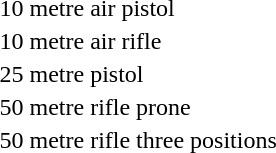<table>
<tr>
<td>10 metre air pistol <br></td>
<td></td>
<td></td>
<td></td>
</tr>
<tr>
<td>10 metre air rifle <br></td>
<td></td>
<td></td>
<td></td>
</tr>
<tr>
<td>25 metre pistol <br></td>
<td></td>
<td></td>
<td></td>
</tr>
<tr>
<td>50 metre rifle prone<br></td>
<td></td>
<td></td>
<td></td>
</tr>
<tr>
<td>50 metre rifle three positions<br></td>
<td></td>
<td></td>
<td></td>
</tr>
</table>
